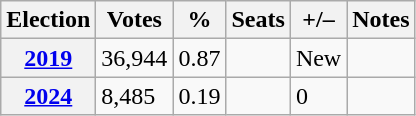<table class=wikitable>
<tr>
<th>Election</th>
<th>Votes</th>
<th>%</th>
<th>Seats</th>
<th>+/–</th>
<th>Notes</th>
</tr>
<tr>
<th><a href='#'>2019</a></th>
<td>36,944</td>
<td>0.87</td>
<td></td>
<td>New</td>
<td></td>
</tr>
<tr>
<th><a href='#'>2024</a></th>
<td>8,485</td>
<td>0.19</td>
<td></td>
<td> 0</td>
<td></td>
</tr>
</table>
